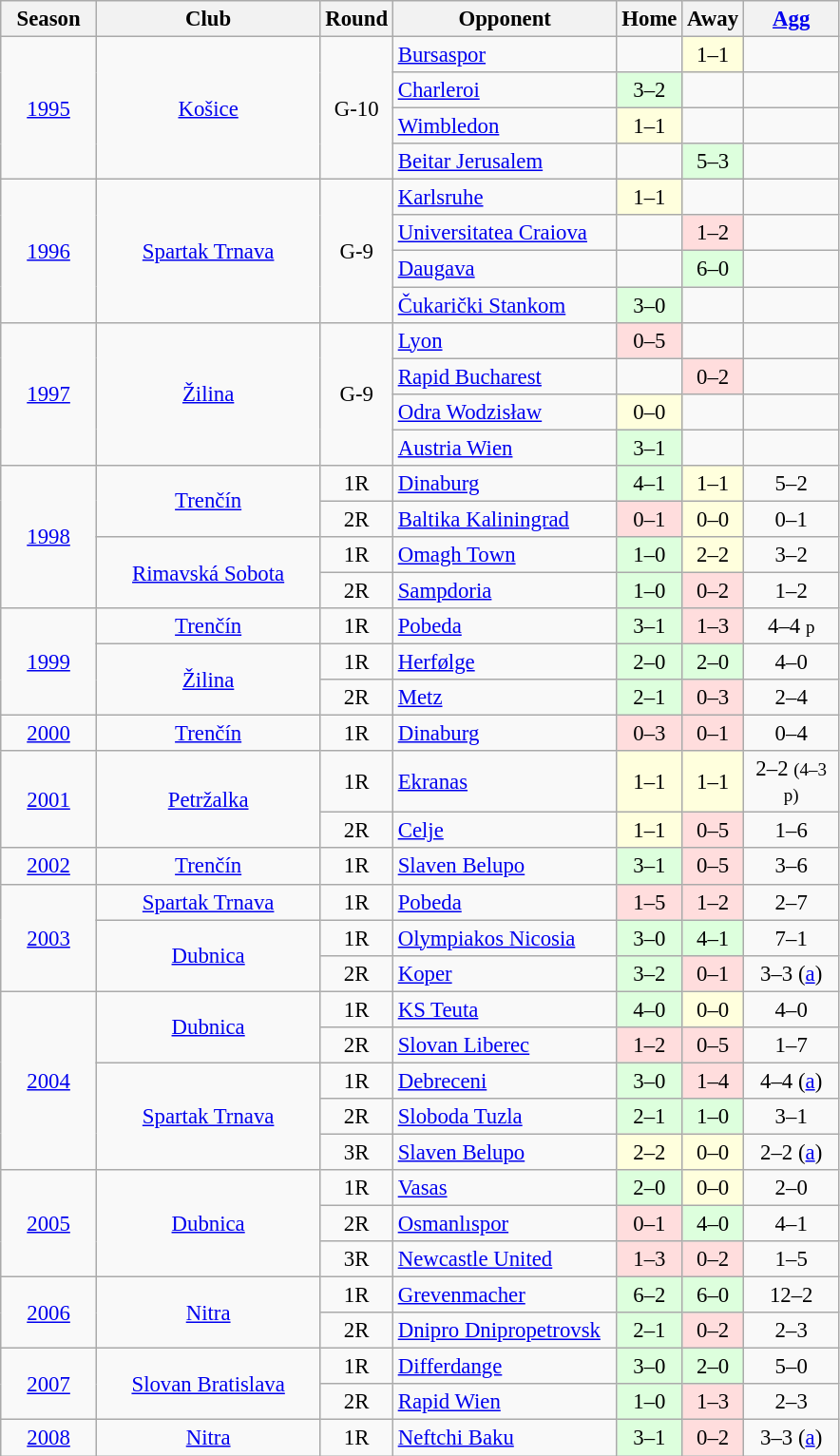<table class="wikitable" style="font-size:95%; text-align: center">
<tr>
<th width="60">Season</th>
<th width="150">Club</th>
<th width="30">Round</th>
<th width="150">Opponent</th>
<th width="30">Home</th>
<th width="30">Away</th>
<th width="60"><a href='#'>Agg</a></th>
</tr>
<tr>
<td rowspan=4><a href='#'>1995</a></td>
<td rowspan=4><a href='#'>Košice</a></td>
<td rowspan=4>G-10</td>
<td align="left"><a href='#'>Bursaspor</a></td>
<td></td>
<td bgcolor="#ffffdd">1–1</td>
<td></td>
</tr>
<tr>
<td align="left"><a href='#'>Charleroi</a></td>
<td bgcolor="#ddffdd">3–2</td>
<td></td>
<td></td>
</tr>
<tr>
<td align="left"><a href='#'>Wimbledon</a></td>
<td bgcolor="#ffffdd">1–1</td>
<td></td>
<td></td>
</tr>
<tr>
<td align="left"><a href='#'>Beitar Jerusalem</a></td>
<td></td>
<td bgcolor="#ddffdd">5–3</td>
<td></td>
</tr>
<tr>
<td rowspan=4><a href='#'>1996</a></td>
<td rowspan=4><a href='#'>Spartak Trnava</a></td>
<td rowspan=4>G-9</td>
<td align="left"><a href='#'>Karlsruhe</a></td>
<td bgcolor="#ffffdd">1–1</td>
<td></td>
<td></td>
</tr>
<tr>
<td align="left"><a href='#'>Universitatea Craiova</a></td>
<td></td>
<td bgcolor="#ffdddd">1–2</td>
<td></td>
</tr>
<tr>
<td align="left"><a href='#'>Daugava</a></td>
<td></td>
<td bgcolor="#ddffdd">6–0</td>
<td></td>
</tr>
<tr>
<td align="left"><a href='#'>Čukarički Stankom</a></td>
<td bgcolor="#ddffdd">3–0</td>
<td></td>
<td></td>
</tr>
<tr>
<td rowspan=4><a href='#'>1997</a></td>
<td rowspan=4><a href='#'>Žilina</a></td>
<td rowspan=4>G-9</td>
<td align="left"><a href='#'>Lyon</a></td>
<td bgcolor="#ffdddd">0–5</td>
<td></td>
<td></td>
</tr>
<tr>
<td align="left"><a href='#'>Rapid Bucharest</a></td>
<td></td>
<td bgcolor="#ffdddd">0–2</td>
<td></td>
</tr>
<tr>
<td align="left"><a href='#'>Odra Wodzisław</a></td>
<td bgcolor="#ffffdd">0–0</td>
<td></td>
<td></td>
</tr>
<tr>
<td align="left"><a href='#'>Austria Wien</a></td>
<td bgcolor="#ddffdd">3–1</td>
<td></td>
<td></td>
</tr>
<tr>
<td rowspan=4><a href='#'>1998</a></td>
<td rowspan=2><a href='#'>Trenčín</a></td>
<td>1R</td>
<td align="left"><a href='#'>Dinaburg</a></td>
<td bgcolor="#ddffdd">4–1</td>
<td bgcolor="#ffffdd">1–1</td>
<td>5–2</td>
</tr>
<tr>
<td>2R</td>
<td align="left"><a href='#'>Baltika Kaliningrad</a></td>
<td bgcolor="#ffdddd">0–1</td>
<td bgcolor="#ffffdd">0–0</td>
<td>0–1</td>
</tr>
<tr>
<td rowspan=2><a href='#'>Rimavská Sobota</a></td>
<td>1R</td>
<td align="left"><a href='#'>Omagh Town</a></td>
<td bgcolor="#ddffdd">1–0</td>
<td bgcolor="#ffffdd">2–2</td>
<td>3–2</td>
</tr>
<tr>
<td>2R</td>
<td align="left"><a href='#'>Sampdoria</a></td>
<td bgcolor="#ddffdd">1–0</td>
<td bgcolor="#ffdddd">0–2</td>
<td>1–2</td>
</tr>
<tr>
<td rowspan=3><a href='#'>1999</a></td>
<td rowspan=1><a href='#'>Trenčín</a></td>
<td>1R</td>
<td align="left"><a href='#'>Pobeda</a></td>
<td bgcolor="#ddffdd">3–1</td>
<td bgcolor="#ffdddd">1–3</td>
<td>4–4 <small>p</small></td>
</tr>
<tr>
<td rowspan=2><a href='#'>Žilina</a></td>
<td>1R</td>
<td align="left"><a href='#'>Herfølge</a></td>
<td bgcolor="#ddffdd">2–0</td>
<td bgcolor="#ddffdd">2–0</td>
<td>4–0</td>
</tr>
<tr>
<td>2R</td>
<td align="left"><a href='#'>Metz</a></td>
<td bgcolor="#ddffdd">2–1</td>
<td bgcolor="#ffdddd">0–3</td>
<td>2–4</td>
</tr>
<tr>
<td><a href='#'>2000</a></td>
<td rowspan=1><a href='#'>Trenčín</a></td>
<td>1R</td>
<td align="left"><a href='#'>Dinaburg</a></td>
<td bgcolor="#ffdddd">0–3</td>
<td bgcolor="#ffdddd">0–1</td>
<td>0–4</td>
</tr>
<tr>
<td rowspan=2><a href='#'>2001</a></td>
<td rowspan=2><a href='#'>Petržalka</a></td>
<td>1R</td>
<td align="left"><a href='#'>Ekranas</a></td>
<td bgcolor="#ffffdd">1–1</td>
<td bgcolor="#ffffdd">1–1</td>
<td>2–2 <small>(4–3 p)</small></td>
</tr>
<tr>
<td>2R</td>
<td align="left"><a href='#'>Celje</a></td>
<td bgcolor="#ffffdd">1–1</td>
<td bgcolor="#ffdddd">0–5</td>
<td>1–6</td>
</tr>
<tr>
<td rowspan=1><a href='#'>2002</a></td>
<td rowspan=1><a href='#'>Trenčín</a></td>
<td>1R</td>
<td align="left"><a href='#'>Slaven Belupo</a></td>
<td bgcolor="#ddffdd">3–1</td>
<td bgcolor="#ffdddd">0–5</td>
<td>3–6</td>
</tr>
<tr>
<td rowspan=3><a href='#'>2003</a></td>
<td rowspan=1><a href='#'>Spartak Trnava</a></td>
<td>1R</td>
<td align="left"><a href='#'>Pobeda</a></td>
<td bgcolor="#ffdddd">1–5</td>
<td bgcolor="#ffdddd">1–2</td>
<td>2–7</td>
</tr>
<tr>
<td rowspan=2><a href='#'>Dubnica</a></td>
<td>1R</td>
<td align="left"><a href='#'>Olympiakos Nicosia</a></td>
<td bgcolor="#ddffdd">3–0</td>
<td bgcolor="#ddffdd">4–1</td>
<td>7–1</td>
</tr>
<tr>
<td>2R</td>
<td align="left"><a href='#'>Koper</a></td>
<td bgcolor="#ddffdd">3–2</td>
<td bgcolor="#ffdddd">0–1</td>
<td>3–3 (<a href='#'>a</a>)</td>
</tr>
<tr>
<td rowspan=5><a href='#'>2004</a></td>
<td rowspan=2><a href='#'>Dubnica</a></td>
<td>1R</td>
<td align="left"><a href='#'>KS Teuta</a></td>
<td bgcolor="#ddffdd">4–0</td>
<td bgcolor="#ffffdd">0–0</td>
<td>4–0</td>
</tr>
<tr>
<td>2R</td>
<td align="left"><a href='#'>Slovan Liberec</a></td>
<td bgcolor="#ffdddd">1–2</td>
<td bgcolor="#ffdddd">0–5</td>
<td>1–7</td>
</tr>
<tr>
<td rowspan=3><a href='#'>Spartak Trnava</a></td>
<td>1R</td>
<td align="left"><a href='#'>Debreceni</a></td>
<td bgcolor="#ddffdd">3–0</td>
<td bgcolor="#ffdddd">1–4</td>
<td>4–4 (<a href='#'>a</a>)</td>
</tr>
<tr>
<td>2R</td>
<td align="left"><a href='#'>Sloboda Tuzla</a></td>
<td bgcolor="#ddffdd">2–1</td>
<td bgcolor="#ddffdd">1–0</td>
<td>3–1</td>
</tr>
<tr>
<td>3R</td>
<td align="left"><a href='#'>Slaven Belupo</a></td>
<td bgcolor="#ffffdd">2–2</td>
<td bgcolor="#ffffdd">0–0</td>
<td>2–2 (<a href='#'>a</a>)</td>
</tr>
<tr>
<td rowspan=3><a href='#'>2005</a></td>
<td rowspan=3><a href='#'>Dubnica</a></td>
<td>1R</td>
<td align="left"><a href='#'>Vasas</a></td>
<td bgcolor="#ddffdd">2–0</td>
<td bgcolor="#ffffdd">0–0</td>
<td>2–0</td>
</tr>
<tr>
<td>2R</td>
<td align="left"><a href='#'>Osmanlıspor</a></td>
<td bgcolor="#ffdddd">0–1</td>
<td bgcolor="#ddffdd">4–0</td>
<td>4–1</td>
</tr>
<tr>
<td>3R</td>
<td align="left"><a href='#'>Newcastle United</a></td>
<td bgcolor="#ffdddd">1–3</td>
<td bgcolor="#ffdddd">0–2</td>
<td>1–5</td>
</tr>
<tr>
<td rowspan=2><a href='#'>2006</a></td>
<td rowspan=2><a href='#'>Nitra</a></td>
<td>1R</td>
<td align="left"><a href='#'>Grevenmacher</a></td>
<td bgcolor="#ddffdd">6–2</td>
<td bgcolor="#ddffdd">6–0</td>
<td>12–2</td>
</tr>
<tr>
<td>2R</td>
<td align="left"><a href='#'>Dnipro Dnipropetrovsk</a></td>
<td bgcolor="#ddffdd">2–1</td>
<td bgcolor="#ffdddd">0–2</td>
<td>2–3</td>
</tr>
<tr>
<td rowspan=2><a href='#'>2007</a></td>
<td rowspan=2><a href='#'>Slovan Bratislava</a></td>
<td>1R</td>
<td align="left"><a href='#'>Differdange</a></td>
<td bgcolor="#ddffdd">3–0</td>
<td bgcolor="#ddffdd">2–0</td>
<td>5–0</td>
</tr>
<tr>
<td>2R</td>
<td align="left"><a href='#'>Rapid Wien</a></td>
<td bgcolor="#ddffdd">1–0</td>
<td bgcolor="#ffdddd">1–3</td>
<td>2–3</td>
</tr>
<tr>
<td><a href='#'>2008</a></td>
<td><a href='#'>Nitra</a></td>
<td>1R</td>
<td align="left"><a href='#'>Neftchi Baku</a></td>
<td bgcolor="#ddffdd">3–1</td>
<td bgcolor="#ffdddd">0–2</td>
<td>3–3 (<a href='#'>a</a>)</td>
</tr>
</table>
